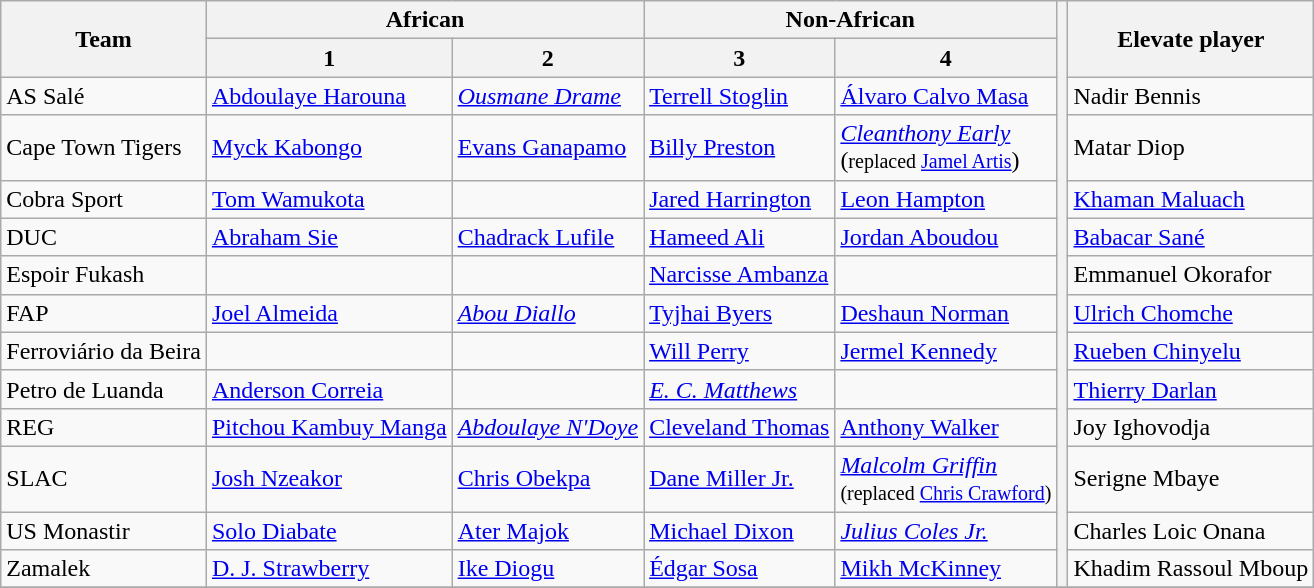<table class="wikitable">
<tr>
<th rowspan=2>Team</th>
<th colspan=2>African</th>
<th colspan=2>Non-African</th>
<th rowspan=14></th>
<th rowspan=2>Elevate player</th>
</tr>
<tr>
<th>1</th>
<th>2</th>
<th>3</th>
<th>4</th>
</tr>
<tr>
<td>AS Salé</td>
<td> <a href='#'>Abdoulaye Harouna</a></td>
<td> <em><a href='#'>Ousmane Drame</a></em></td>
<td> <a href='#'>Terrell Stoglin</a></td>
<td> <a href='#'>Álvaro Calvo Masa</a></td>
<td> Nadir Bennis</td>
</tr>
<tr>
<td>Cape Town Tigers</td>
<td> <a href='#'>Myck Kabongo</a></td>
<td> <a href='#'>Evans Ganapamo</a></td>
<td> <a href='#'>Billy Preston</a></td>
<td> <em><a href='#'>Cleanthony Early</a></em> <br>(<small>replaced  <a href='#'>Jamel Artis</a></small>)</td>
<td> Matar Diop</td>
</tr>
<tr>
<td>Cobra Sport</td>
<td> <a href='#'>Tom Wamukota</a></td>
<td></td>
<td> <a href='#'>Jared Harrington</a></td>
<td> <a href='#'>Leon Hampton</a></td>
<td> <a href='#'>Khaman Maluach</a></td>
</tr>
<tr>
<td>DUC</td>
<td> <a href='#'>Abraham Sie</a></td>
<td> <a href='#'>Chadrack Lufile</a></td>
<td> <a href='#'>Hameed Ali</a></td>
<td> <a href='#'>Jordan Aboudou</a></td>
<td> <a href='#'>Babacar Sané</a></td>
</tr>
<tr>
<td>Espoir Fukash</td>
<td></td>
<td></td>
<td> <a href='#'>Narcisse Ambanza</a></td>
<td></td>
<td> Emmanuel Okorafor</td>
</tr>
<tr>
<td>FAP</td>
<td> <a href='#'>Joel Almeida</a></td>
<td> <em><a href='#'>Abou Diallo</a></em></td>
<td> <a href='#'>Tyjhai Byers</a></td>
<td> <a href='#'>Deshaun Norman</a></td>
<td> <a href='#'>Ulrich Chomche</a></td>
</tr>
<tr>
<td>Ferroviário da Beira</td>
<td></td>
<td></td>
<td> <a href='#'>Will Perry</a></td>
<td> <a href='#'>Jermel Kennedy</a></td>
<td> <a href='#'>Rueben Chinyelu</a></td>
</tr>
<tr>
<td>Petro de Luanda</td>
<td> <a href='#'>Anderson Correia</a></td>
<td></td>
<td> <em><a href='#'>E. C. Matthews</a></em></td>
<td></td>
<td> <a href='#'>Thierry Darlan</a></td>
</tr>
<tr>
<td>REG</td>
<td> <a href='#'>Pitchou Kambuy Manga</a></td>
<td> <em><a href='#'>Abdoulaye N'Doye</a></em></td>
<td> <a href='#'>Cleveland Thomas</a></td>
<td> <a href='#'>Anthony Walker</a></td>
<td> Joy Ighovodja</td>
</tr>
<tr>
<td>SLAC</td>
<td> <a href='#'>Josh Nzeakor</a></td>
<td> <a href='#'>Chris Obekpa</a></td>
<td> <a href='#'>Dane Miller Jr.</a></td>
<td> <em><a href='#'>Malcolm Griffin</a></em> <br><small>(replaced  <a href='#'>Chris Crawford</a>)</small></td>
<td> Serigne Mbaye</td>
</tr>
<tr>
<td>US Monastir</td>
<td> <a href='#'>Solo Diabate</a></td>
<td> <a href='#'>Ater Majok</a></td>
<td> <a href='#'>Michael Dixon</a></td>
<td> <em><a href='#'>Julius Coles Jr.</a></em></td>
<td> Charles Loic Onana</td>
</tr>
<tr>
<td>Zamalek</td>
<td> <a href='#'>D. J. Strawberry</a></td>
<td> <a href='#'>Ike Diogu</a></td>
<td> <a href='#'>Édgar Sosa</a></td>
<td> <a href='#'>Mikh McKinney</a></td>
<td> Khadim Rassoul Mboup</td>
</tr>
<tr>
</tr>
</table>
